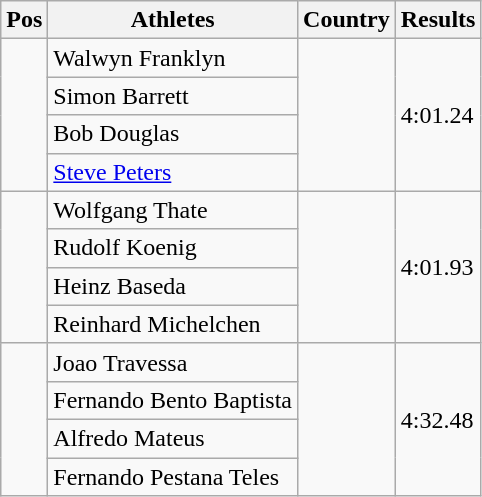<table class="wikitable">
<tr>
<th>Pos</th>
<th>Athletes</th>
<th>Country</th>
<th>Results</th>
</tr>
<tr>
<td rowspan="4"></td>
<td>Walwyn Franklyn</td>
<td rowspan="4"></td>
<td rowspan="4">4:01.24</td>
</tr>
<tr>
<td>Simon Barrett</td>
</tr>
<tr>
<td>Bob Douglas</td>
</tr>
<tr>
<td><a href='#'>Steve Peters</a></td>
</tr>
<tr>
<td rowspan="4"></td>
<td>Wolfgang Thate</td>
<td rowspan="4"></td>
<td rowspan="4">4:01.93</td>
</tr>
<tr>
<td>Rudolf Koenig</td>
</tr>
<tr>
<td>Heinz Baseda</td>
</tr>
<tr>
<td>Reinhard Michelchen</td>
</tr>
<tr>
<td rowspan="4"></td>
<td>Joao Travessa</td>
<td rowspan="4"></td>
<td rowspan="4">4:32.48</td>
</tr>
<tr>
<td>Fernando Bento Baptista</td>
</tr>
<tr>
<td>Alfredo Mateus</td>
</tr>
<tr>
<td>Fernando Pestana Teles</td>
</tr>
</table>
